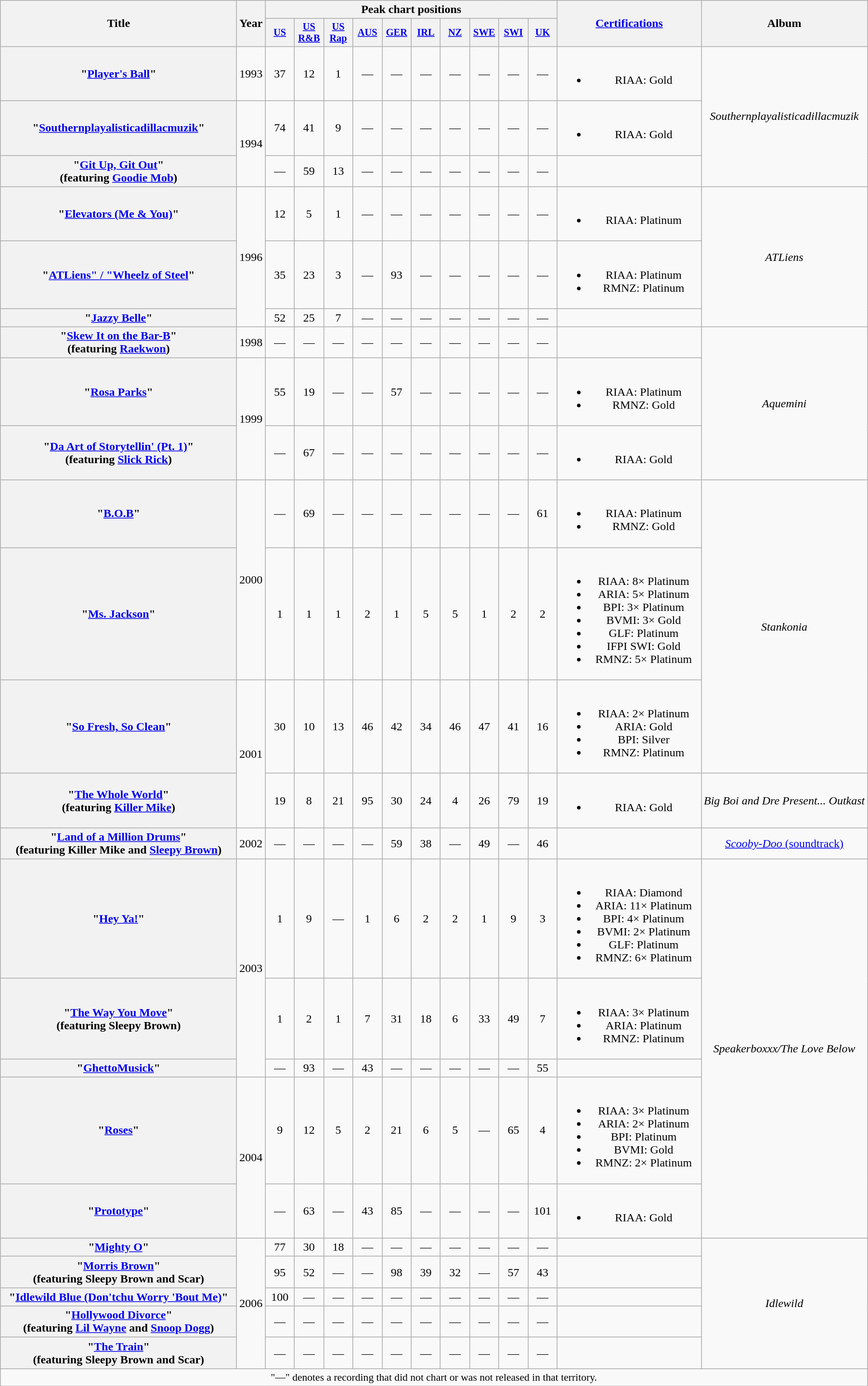<table class="wikitable plainrowheaders" style="text-align:center;" border="1">
<tr>
<th scope="col" rowspan="2" style="width:20em;">Title</th>
<th scope="col" rowspan="2">Year</th>
<th scope="col" colspan="10">Peak chart positions</th>
<th scope="col" rowspan="2" style="width:12em;"><a href='#'>Certifications</a></th>
<th scope="col" rowspan="2">Album</th>
</tr>
<tr>
<th style="width:2.5em;font-size:85%;"><a href='#'>US</a><br></th>
<th style="width:2.5em;font-size:85%;"><a href='#'>US<br>R&B</a><br></th>
<th style="width:2.5em;font-size:85%;"><a href='#'>US<br>Rap</a><br></th>
<th style="width:2.5em;font-size:85%;"><a href='#'>AUS</a><br></th>
<th style="width:2.5em;font-size:85%;"><a href='#'>GER</a><br></th>
<th style="width:2.5em;font-size:85%;"><a href='#'>IRL</a><br></th>
<th style="width:2.5em;font-size:85%;"><a href='#'>NZ</a><br></th>
<th style="width:2.5em;font-size:85%;"><a href='#'>SWE</a><br></th>
<th style="width:2.5em;font-size:85%;"><a href='#'>SWI</a><br></th>
<th style="width:2.5em;font-size:85%;"><a href='#'>UK</a><br></th>
</tr>
<tr>
<th scope="row">"<a href='#'>Player's Ball</a>"</th>
<td>1993</td>
<td>37</td>
<td>12</td>
<td>1</td>
<td>—</td>
<td>—</td>
<td>—</td>
<td>—</td>
<td>—</td>
<td>—</td>
<td>—</td>
<td><br><ul><li>RIAA: Gold</li></ul></td>
<td rowspan="3"><em>Southernplayalisticadillacmuzik</em></td>
</tr>
<tr>
<th scope="row">"<a href='#'>Southernplayalisticadillacmuzik</a>"</th>
<td rowspan="2">1994</td>
<td>74</td>
<td>41</td>
<td>9</td>
<td>—</td>
<td>—</td>
<td>—</td>
<td>—</td>
<td>—</td>
<td>—</td>
<td>—</td>
<td><br><ul><li>RIAA: Gold</li></ul></td>
</tr>
<tr>
<th scope="row">"<a href='#'>Git Up, Git Out</a>"<br><span>(featuring <a href='#'>Goodie Mob</a>)</span></th>
<td>—</td>
<td>59</td>
<td>13</td>
<td>—</td>
<td>—</td>
<td>—</td>
<td>—</td>
<td>—</td>
<td>—</td>
<td>—</td>
<td></td>
</tr>
<tr>
<th scope="row">"<a href='#'>Elevators (Me & You)</a>"</th>
<td rowspan="3">1996</td>
<td>12</td>
<td>5</td>
<td>1</td>
<td>—</td>
<td>—</td>
<td>—</td>
<td>—</td>
<td>—</td>
<td>—</td>
<td>—</td>
<td><br><ul><li>RIAA: Platinum</li></ul></td>
<td rowspan="3"><em>ATLiens</em></td>
</tr>
<tr>
<th scope="row">"<a href='#'>ATLiens" / "Wheelz of Steel</a>"</th>
<td>35</td>
<td>23</td>
<td>3</td>
<td>—</td>
<td>93</td>
<td>—</td>
<td>—</td>
<td>—</td>
<td>—</td>
<td>—</td>
<td><br><ul><li>RIAA: Platinum</li><li>RMNZ: Platinum</li></ul></td>
</tr>
<tr>
<th scope="row">"<a href='#'>Jazzy Belle</a>"</th>
<td>52</td>
<td>25</td>
<td>7</td>
<td>—</td>
<td>—</td>
<td>—</td>
<td>—</td>
<td>—</td>
<td>—</td>
<td>—</td>
<td></td>
</tr>
<tr>
<th scope="row">"<a href='#'>Skew It on the Bar-B</a>"<br><span>(featuring <a href='#'>Raekwon</a>)</span></th>
<td rowspan="1">1998</td>
<td>—</td>
<td>—</td>
<td>—</td>
<td>—</td>
<td>—</td>
<td>—</td>
<td>—</td>
<td>—</td>
<td>—</td>
<td>—</td>
<td></td>
<td rowspan="3"><em>Aquemini</em></td>
</tr>
<tr>
<th scope="row">"<a href='#'>Rosa Parks</a>"</th>
<td rowspan="2">1999</td>
<td>55</td>
<td>19</td>
<td>—</td>
<td>—</td>
<td>57</td>
<td>—</td>
<td>—</td>
<td>—</td>
<td>—</td>
<td>—</td>
<td><br><ul><li>RIAA: Platinum</li><li>RMNZ: Gold</li></ul></td>
</tr>
<tr>
<th scope="row">"<a href='#'>Da Art of Storytellin' (Pt. 1)</a>"<br><span>(featuring <a href='#'>Slick Rick</a>)</span></th>
<td>—</td>
<td>67</td>
<td>—</td>
<td>—</td>
<td>—</td>
<td>—</td>
<td>—</td>
<td>—</td>
<td>—</td>
<td>—</td>
<td><br><ul><li>RIAA: Gold</li></ul></td>
</tr>
<tr>
<th scope="row">"<a href='#'>B.O.B</a>"</th>
<td rowspan="2">2000</td>
<td>—</td>
<td>69</td>
<td>—</td>
<td>—</td>
<td>—</td>
<td>—</td>
<td>—</td>
<td>—</td>
<td>—</td>
<td>61</td>
<td><br><ul><li>RIAA: Platinum</li><li>RMNZ: Gold</li></ul></td>
<td rowspan="3"><em>Stankonia</em></td>
</tr>
<tr>
<th scope="row">"<a href='#'>Ms. Jackson</a>"</th>
<td>1</td>
<td>1</td>
<td>1</td>
<td>2</td>
<td>1</td>
<td>5</td>
<td>5</td>
<td>1</td>
<td>2</td>
<td>2</td>
<td><br><ul><li>RIAA: 8× Platinum</li><li>ARIA: 5× Platinum</li><li>BPI: 3× Platinum</li><li>BVMI: 3× Gold</li><li>GLF: Platinum</li><li>IFPI SWI: Gold</li><li>RMNZ: 5× Platinum</li></ul></td>
</tr>
<tr>
<th scope="row">"<a href='#'>So Fresh, So Clean</a>"</th>
<td rowspan="2">2001</td>
<td>30</td>
<td>10</td>
<td>13</td>
<td>46</td>
<td>42</td>
<td>34</td>
<td>46</td>
<td>47</td>
<td>41</td>
<td>16</td>
<td><br><ul><li>RIAA: 2× Platinum</li><li>ARIA: Gold</li><li>BPI: Silver</li><li>RMNZ: Platinum</li></ul></td>
</tr>
<tr>
<th scope="row">"<a href='#'>The Whole World</a>"<br><span>(featuring <a href='#'>Killer Mike</a>)</span></th>
<td>19</td>
<td>8</td>
<td>21</td>
<td>95</td>
<td>30</td>
<td>24</td>
<td>4</td>
<td>26</td>
<td>79</td>
<td>19</td>
<td><br><ul><li>RIAA: Gold</li></ul></td>
<td><em>Big Boi and Dre Present... Outkast</em></td>
</tr>
<tr>
<th scope="row">"<a href='#'>Land of a Million Drums</a>"<br><span>(featuring Killer Mike and <a href='#'>Sleepy Brown</a>)</span></th>
<td>2002</td>
<td>—</td>
<td>—</td>
<td>—</td>
<td>—</td>
<td>59</td>
<td>38</td>
<td>—</td>
<td>49</td>
<td>—</td>
<td>46</td>
<td></td>
<td><a href='#'><em>Scooby-Doo</em> (soundtrack)</a></td>
</tr>
<tr>
<th scope="row">"<a href='#'>Hey Ya!</a>"</th>
<td rowspan="3">2003</td>
<td>1</td>
<td>9</td>
<td>—</td>
<td>1</td>
<td>6</td>
<td>2</td>
<td>2</td>
<td>1</td>
<td>9</td>
<td>3</td>
<td><br><ul><li>RIAA: Diamond</li><li>ARIA: 11× Platinum</li><li>BPI: 4× Platinum</li><li>BVMI: 2× Platinum</li><li>GLF: Platinum</li><li>RMNZ: 6× Platinum</li></ul></td>
<td rowspan="5"><em>Speakerboxxx/The Love Below</em></td>
</tr>
<tr>
<th scope="row">"<a href='#'>The Way You Move</a>"<br><span>(featuring Sleepy Brown)</span></th>
<td>1</td>
<td>2</td>
<td>1</td>
<td>7</td>
<td>31</td>
<td>18</td>
<td>6</td>
<td>33</td>
<td>49</td>
<td>7</td>
<td><br><ul><li>RIAA: 3× Platinum</li><li>ARIA: Platinum</li><li>RMNZ: Platinum</li></ul></td>
</tr>
<tr>
<th scope="row">"<a href='#'>GhettoMusick</a>"</th>
<td>—</td>
<td>93</td>
<td>—</td>
<td>43</td>
<td>—</td>
<td>—</td>
<td>—</td>
<td>—</td>
<td>—</td>
<td>55</td>
</tr>
<tr>
<th scope="row">"<a href='#'>Roses</a>"</th>
<td rowspan="2">2004</td>
<td>9</td>
<td>12</td>
<td>5</td>
<td>2</td>
<td>21</td>
<td>6</td>
<td>5</td>
<td>—</td>
<td>65</td>
<td>4</td>
<td><br><ul><li>RIAA: 3× Platinum</li><li>ARIA: 2× Platinum</li><li>BPI: Platinum</li><li>BVMI: Gold</li><li>RMNZ: 2× Platinum</li></ul></td>
</tr>
<tr>
<th scope="row">"<a href='#'>Prototype</a>"</th>
<td>—</td>
<td>63</td>
<td>—</td>
<td>43</td>
<td>85</td>
<td>—</td>
<td>—</td>
<td>—</td>
<td>—</td>
<td>101</td>
<td><br><ul><li>RIAA: Gold</li></ul></td>
</tr>
<tr>
<th scope="row">"<a href='#'>Mighty O</a>"</th>
<td rowspan="5">2006</td>
<td>77</td>
<td>30</td>
<td>18</td>
<td>—</td>
<td>—</td>
<td>—</td>
<td>—</td>
<td>—</td>
<td>—</td>
<td>—</td>
<td></td>
<td rowspan="5"><em>Idlewild</em></td>
</tr>
<tr>
<th scope="row">"<a href='#'>Morris Brown</a>"<br><span>(featuring Sleepy Brown and Scar)</span></th>
<td>95</td>
<td>52</td>
<td>—</td>
<td>—</td>
<td>98</td>
<td>39</td>
<td>32</td>
<td>—</td>
<td>57</td>
<td>43</td>
<td></td>
</tr>
<tr>
<th scope="row">"<a href='#'>Idlewild Blue (Don'tchu Worry 'Bout Me)</a>"</th>
<td>100</td>
<td>—</td>
<td>—</td>
<td>—</td>
<td>—</td>
<td>—</td>
<td>—</td>
<td>—</td>
<td>—</td>
<td>—</td>
<td></td>
</tr>
<tr>
<th scope="row">"<a href='#'>Hollywood Divorce</a>"<br><span>(featuring <a href='#'>Lil Wayne</a> and <a href='#'>Snoop Dogg</a>)</span></th>
<td>—</td>
<td>—</td>
<td>—</td>
<td>—</td>
<td>—</td>
<td>—</td>
<td>—</td>
<td>—</td>
<td>—</td>
<td>—</td>
<td></td>
</tr>
<tr>
<th scope="row">"<a href='#'>The Train</a>"<br><span>(featuring Sleepy Brown and Scar)</span></th>
<td>—</td>
<td>—</td>
<td>—</td>
<td>—</td>
<td>—</td>
<td>—</td>
<td>—</td>
<td>—</td>
<td>—</td>
<td>—</td>
<td></td>
</tr>
<tr>
<td colspan="14" style="font-size:90%">"—" denotes a recording that did not chart or was not released in that territory.</td>
</tr>
</table>
